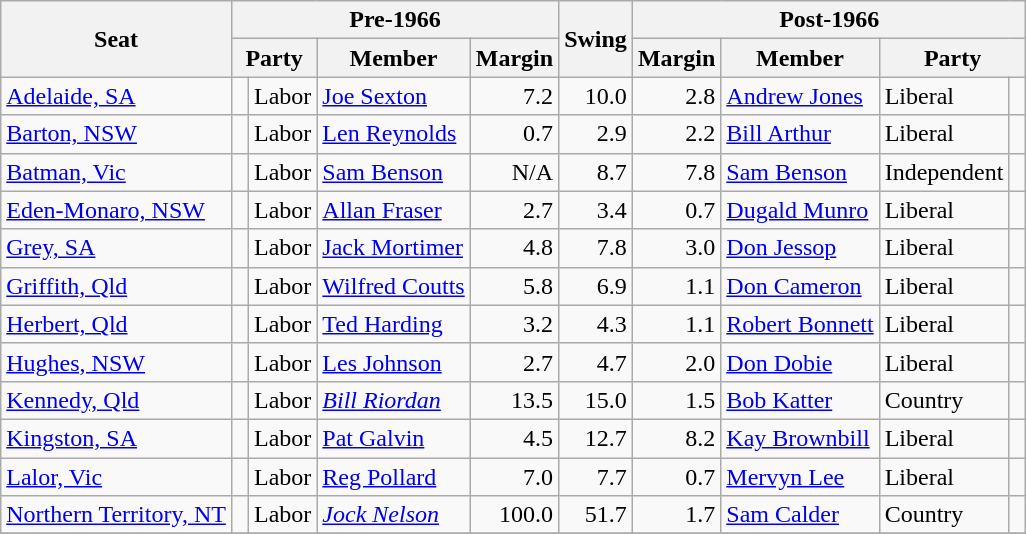<table class="wikitable">
<tr>
<th rowspan="2">Seat</th>
<th colspan="4">Pre-1966</th>
<th rowspan="2">Swing</th>
<th colspan="4">Post-1966</th>
</tr>
<tr>
<th colspan="2">Party</th>
<th>Member</th>
<th>Margin</th>
<th>Margin</th>
<th>Member</th>
<th colspan="2">Party</th>
</tr>
<tr>
<td><a href='#'>Adelaide, SA</a></td>
<td> </td>
<td>Labor</td>
<td><a href='#'>Joe Sexton</a></td>
<td style="text-align:right;">7.2</td>
<td style="text-align:right;">10.0</td>
<td style="text-align:right;">2.8</td>
<td><a href='#'>Andrew Jones</a></td>
<td>Liberal</td>
<td> </td>
</tr>
<tr>
<td><a href='#'>Barton, NSW</a></td>
<td> </td>
<td>Labor</td>
<td><a href='#'>Len Reynolds</a></td>
<td style="text-align:right;">0.7</td>
<td style="text-align:right;">2.9</td>
<td style="text-align:right;">2.2</td>
<td><a href='#'>Bill Arthur</a></td>
<td>Liberal</td>
<td> </td>
</tr>
<tr>
<td><a href='#'>Batman, Vic</a></td>
<td> </td>
<td>Labor</td>
<td><a href='#'>Sam Benson</a></td>
<td style="text-align:right;">N/A</td>
<td style="text-align:right;">8.7</td>
<td style="text-align:right;">7.8</td>
<td><a href='#'>Sam Benson</a></td>
<td>Independent</td>
<td> </td>
</tr>
<tr>
<td><a href='#'>Eden-Monaro, NSW</a></td>
<td> </td>
<td>Labor</td>
<td><a href='#'>Allan Fraser</a></td>
<td style="text-align:right;">2.7</td>
<td style="text-align:right;">3.4</td>
<td style="text-align:right;">0.7</td>
<td><a href='#'>Dugald Munro</a></td>
<td>Liberal</td>
<td> </td>
</tr>
<tr>
<td><a href='#'>Grey, SA</a></td>
<td> </td>
<td>Labor</td>
<td><a href='#'>Jack Mortimer</a></td>
<td style="text-align:right;">4.8</td>
<td style="text-align:right;">7.8</td>
<td style="text-align:right;">3.0</td>
<td><a href='#'>Don Jessop</a></td>
<td>Liberal</td>
<td> </td>
</tr>
<tr>
<td><a href='#'>Griffith, Qld</a></td>
<td> </td>
<td>Labor</td>
<td><a href='#'>Wilfred Coutts</a></td>
<td style="text-align:right;">5.8</td>
<td style="text-align:right;">6.9</td>
<td style="text-align:right;">1.1</td>
<td><a href='#'>Don Cameron</a></td>
<td>Liberal</td>
<td> </td>
</tr>
<tr>
<td><a href='#'>Herbert, Qld</a></td>
<td> </td>
<td>Labor</td>
<td><a href='#'>Ted Harding</a></td>
<td style="text-align:right;">3.2</td>
<td style="text-align:right;">4.3</td>
<td style="text-align:right;">1.1</td>
<td><a href='#'>Robert Bonnett</a></td>
<td>Liberal</td>
<td> </td>
</tr>
<tr>
<td><a href='#'>Hughes, NSW</a></td>
<td> </td>
<td>Labor</td>
<td><a href='#'>Les Johnson</a></td>
<td style="text-align:right;">2.7</td>
<td style="text-align:right;">4.7</td>
<td style="text-align:right;">2.0</td>
<td><a href='#'>Don Dobie</a></td>
<td>Liberal</td>
<td> </td>
</tr>
<tr>
<td><a href='#'>Kennedy, Qld</a></td>
<td> </td>
<td>Labor</td>
<td><em><a href='#'>Bill Riordan</a></em></td>
<td style="text-align:right;">13.5</td>
<td style="text-align:right;">15.0</td>
<td style="text-align:right;">1.5</td>
<td><a href='#'>Bob Katter</a></td>
<td>Country</td>
<td> </td>
</tr>
<tr>
<td><a href='#'>Kingston, SA</a></td>
<td> </td>
<td>Labor</td>
<td><a href='#'>Pat Galvin</a></td>
<td style="text-align:right;">4.5</td>
<td style="text-align:right;">12.7</td>
<td style="text-align:right;">8.2</td>
<td><a href='#'>Kay Brownbill</a></td>
<td>Liberal</td>
<td> </td>
</tr>
<tr>
<td><a href='#'>Lalor, Vic</a></td>
<td> </td>
<td>Labor</td>
<td><a href='#'>Reg Pollard</a></td>
<td style="text-align:right;">7.0</td>
<td style="text-align:right;">7.7</td>
<td style="text-align:right;">0.7</td>
<td><a href='#'>Mervyn Lee</a></td>
<td>Liberal</td>
<td> </td>
</tr>
<tr>
<td><a href='#'>Northern Territory, NT</a></td>
<td> </td>
<td>Labor</td>
<td><em><a href='#'>Jock Nelson</a></em></td>
<td style="text-align:right;">100.0</td>
<td style="text-align:right;">51.7</td>
<td style="text-align:right;">1.7</td>
<td><a href='#'>Sam Calder</a></td>
<td>Country</td>
<td> </td>
</tr>
<tr>
</tr>
</table>
